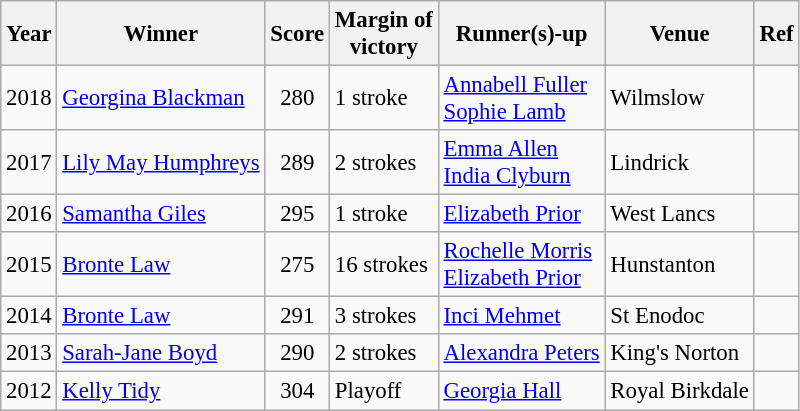<table class=wikitable style="font-size:95%">
<tr>
<th>Year</th>
<th>Winner</th>
<th>Score</th>
<th>Margin of<br>victory</th>
<th>Runner(s)-up</th>
<th>Venue</th>
<th>Ref</th>
</tr>
<tr>
<td>2018</td>
<td><a href='#'>Georgina Blackman</a></td>
<td align=center>280</td>
<td>1 stroke</td>
<td><a href='#'>Annabell Fuller</a><br><a href='#'>Sophie Lamb</a></td>
<td>Wilmslow</td>
<td></td>
</tr>
<tr>
<td>2017</td>
<td><a href='#'>Lily May Humphreys</a></td>
<td align=center>289</td>
<td>2 strokes</td>
<td><a href='#'>Emma Allen</a><br><a href='#'>India Clyburn</a></td>
<td>Lindrick</td>
<td></td>
</tr>
<tr>
<td>2016</td>
<td><a href='#'>Samantha Giles</a></td>
<td align=center>295</td>
<td>1 stroke</td>
<td><a href='#'>Elizabeth Prior</a></td>
<td>West Lancs</td>
<td></td>
</tr>
<tr>
<td>2015</td>
<td><a href='#'>Bronte Law</a></td>
<td align=center>275</td>
<td>16 strokes</td>
<td><a href='#'>Rochelle Morris</a><br><a href='#'>Elizabeth Prior</a></td>
<td>Hunstanton</td>
<td></td>
</tr>
<tr>
<td>2014</td>
<td><a href='#'>Bronte Law</a></td>
<td align=center>291</td>
<td>3 strokes</td>
<td><a href='#'>Inci Mehmet</a></td>
<td>St Enodoc</td>
<td></td>
</tr>
<tr>
<td>2013</td>
<td><a href='#'>Sarah-Jane Boyd</a></td>
<td align=center>290</td>
<td>2 strokes</td>
<td><a href='#'>Alexandra Peters</a></td>
<td>King's Norton</td>
<td></td>
</tr>
<tr>
<td>2012</td>
<td><a href='#'>Kelly Tidy</a></td>
<td align=center>304</td>
<td>Playoff</td>
<td><a href='#'>Georgia Hall</a></td>
<td>Royal Birkdale</td>
<td></td>
</tr>
</table>
